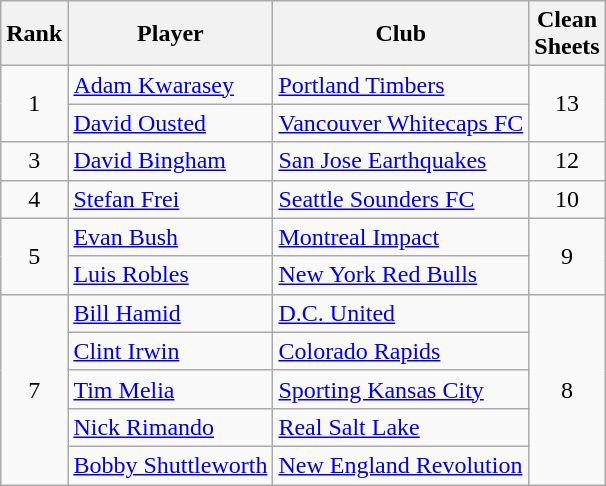<table class="wikitable" style="text-align:center">
<tr>
<th>Rank</th>
<th>Player</th>
<th>Club</th>
<th>Clean<br>Sheets</th>
</tr>
<tr>
<td rowspan="2">1</td>
<td align="left"> <a href='#'>Adam Kwarasey</a></td>
<td align="left"><a href='#'>Portland Timbers</a></td>
<td rowspan="2">13</td>
</tr>
<tr>
<td align="left"> <a href='#'>David Ousted</a></td>
<td align="left"><a href='#'>Vancouver Whitecaps FC</a></td>
</tr>
<tr>
<td>3</td>
<td align="left"> <a href='#'>David Bingham</a></td>
<td align="left"><a href='#'>San Jose Earthquakes</a></td>
<td>12</td>
</tr>
<tr>
<td>4</td>
<td align="left"> <a href='#'>Stefan Frei</a></td>
<td align="left"><a href='#'>Seattle Sounders FC</a></td>
<td>10</td>
</tr>
<tr>
<td rowspan="2">5</td>
<td align="left"> <a href='#'>Evan Bush</a></td>
<td align="left"><a href='#'>Montreal Impact</a></td>
<td rowspan="2">9</td>
</tr>
<tr>
<td align="left"> <a href='#'>Luis Robles</a></td>
<td align="left"><a href='#'>New York Red Bulls</a></td>
</tr>
<tr>
<td rowspan="5">7</td>
<td align="left"> <a href='#'>Bill Hamid</a></td>
<td align="left"><a href='#'>D.C. United</a></td>
<td rowspan="5">8</td>
</tr>
<tr>
<td align="left"> <a href='#'>Clint Irwin</a></td>
<td align="left"><a href='#'>Colorado Rapids</a></td>
</tr>
<tr>
<td align="left"> <a href='#'>Tim Melia</a></td>
<td align="left"><a href='#'>Sporting Kansas City</a></td>
</tr>
<tr>
<td align="left"> <a href='#'>Nick Rimando</a></td>
<td align="left"><a href='#'>Real Salt Lake</a></td>
</tr>
<tr>
<td align="left"> <a href='#'>Bobby Shuttleworth</a></td>
<td align="left"><a href='#'>New England Revolution</a></td>
</tr>
</table>
